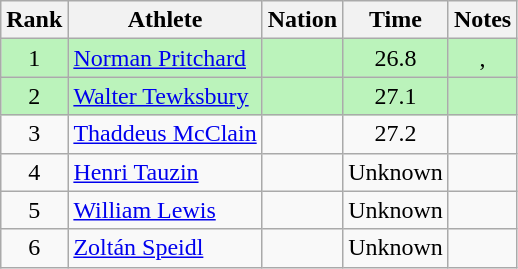<table class="wikitable sortable" style="text-align:center">
<tr>
<th>Rank</th>
<th>Athlete</th>
<th>Nation</th>
<th>Time</th>
<th>Notes</th>
</tr>
<tr bgcolor=bbf3bb>
<td>1</td>
<td align=left><a href='#'>Norman Pritchard</a></td>
<td align=left></td>
<td>26.8</td>
<td>, </td>
</tr>
<tr bgcolor=bbf3bb>
<td>2</td>
<td align=left><a href='#'>Walter Tewksbury</a></td>
<td align=left></td>
<td>27.1</td>
<td></td>
</tr>
<tr>
<td>3</td>
<td align=left><a href='#'>Thaddeus McClain</a></td>
<td align=left></td>
<td>27.2</td>
<td></td>
</tr>
<tr>
<td>4</td>
<td align=left><a href='#'>Henri Tauzin</a></td>
<td align=left></td>
<td data-sort-value=30.0>Unknown</td>
<td></td>
</tr>
<tr>
<td>5</td>
<td align=left><a href='#'>William Lewis</a></td>
<td align=left></td>
<td data-sort-value=40.0>Unknown</td>
<td></td>
</tr>
<tr>
<td>6</td>
<td align=left><a href='#'>Zoltán Speidl</a></td>
<td align=left></td>
<td data-sort-value=50.0>Unknown</td>
<td></td>
</tr>
</table>
